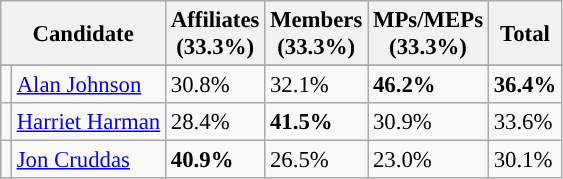<table class="wikitable" style="font-size:95%">
<tr>
<th scope="col"; colspan=2>Candidate</th>
<th scope="col">Affiliates <br> (33.3%)</th>
<th scope="col">Members <br> (33.3%)</th>
<th scope="col">MPs/MEPs <br> (33.3%)</th>
<th scope="col">Total</th>
</tr>
<tr>
</tr>
<tr>
<td style="background-color: "></td>
<td scope=“row”><a href='#'>Alan Johnson</a></td>
<td>30.8%</td>
<td>32.1%</td>
<td><strong>46.2%</strong></td>
<td><strong>36.4%</strong></td>
</tr>
<tr>
<td style="background-color: "></td>
<td scope=“row”><a href='#'>Harriet Harman</a></td>
<td>28.4%</td>
<td><strong>41.5%</strong></td>
<td>30.9%</td>
<td>33.6%</td>
</tr>
<tr>
<td style="background-color: "></td>
<td scope=“row”><a href='#'>Jon Cruddas</a> </td>
<td><strong>40.9%</strong></td>
<td>26.5%</td>
<td>23.0%</td>
<td>30.1%</td>
</tr>
</table>
